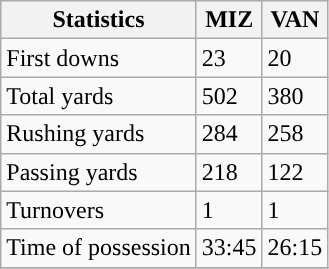<table class="wikitable" style="float: left;">
<tr>
<th>Statistics</th>
<th>MIZ</th>
<th>VAN</th>
</tr>
<tr>
<td>First downs</td>
<td>23</td>
<td>20</td>
</tr>
<tr>
<td>Total yards</td>
<td>502</td>
<td>380</td>
</tr>
<tr>
<td>Rushing yards</td>
<td>284</td>
<td>258</td>
</tr>
<tr>
<td>Passing yards</td>
<td>218</td>
<td>122</td>
</tr>
<tr>
<td>Turnovers</td>
<td>1</td>
<td>1</td>
</tr>
<tr>
<td>Time of possession</td>
<td>33:45</td>
<td>26:15</td>
</tr>
<tr>
</tr>
</table>
